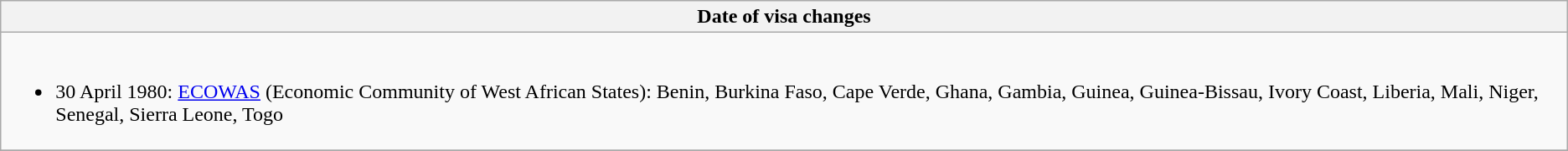<table class="wikitable collapsible collapsed">
<tr>
<th style="width:100%;";">Date of visa changes</th>
</tr>
<tr>
<td><br><ul><li>30 April 1980: <a href='#'>ECOWAS</a> (Economic Community of West African States): Benin, Burkina Faso, Cape Verde, Ghana, Gambia, Guinea, Guinea-Bissau, Ivory Coast, Liberia, Mali, Niger, Senegal, Sierra Leone, Togo</li></ul></td>
</tr>
<tr>
</tr>
</table>
